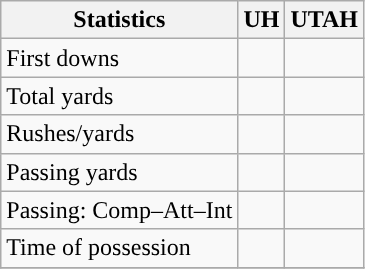<table class="wikitable" style="float: left;">
<tr>
<th>Statistics</th>
<th>UH</th>
<th>UTAH</th>
</tr>
<tr>
<td>First downs</td>
<td></td>
<td></td>
</tr>
<tr>
<td>Total yards</td>
<td></td>
<td></td>
</tr>
<tr>
<td>Rushes/yards</td>
<td></td>
<td></td>
</tr>
<tr>
<td>Passing yards</td>
<td></td>
<td></td>
</tr>
<tr>
<td>Passing: Comp–Att–Int</td>
<td></td>
<td></td>
</tr>
<tr>
<td>Time of possession</td>
<td></td>
<td></td>
</tr>
<tr>
</tr>
</table>
